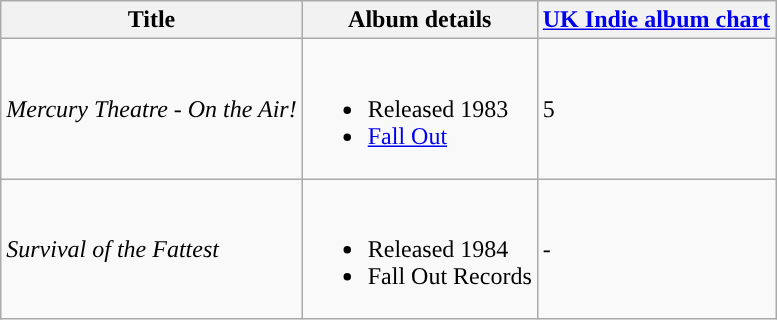<table class="wikitable">
<tr>
<th>Title</th>
<th>Album details</th>
<th><a href='#'>UK Indie album chart</a></th>
</tr>
<tr>
<td><em>Mercury Theatre - On the Air!</em></td>
<td><br><ul><li>Released 1983</li><li><a href='#'>Fall Out</a></li></ul></td>
<td>5</td>
</tr>
<tr>
<td><em>Survival of the Fattest</em></td>
<td><br><ul><li>Released 1984</li><li>Fall Out Records</li></ul></td>
<td>-</td>
</tr>
</table>
